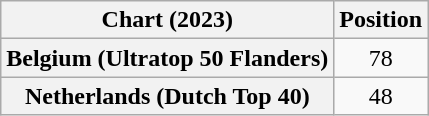<table class="wikitable sortable plainrowheaders" style="text-align:center">
<tr>
<th scope="col">Chart (2023)</th>
<th scope="col">Position</th>
</tr>
<tr>
<th scope="row">Belgium (Ultratop 50 Flanders)</th>
<td>78</td>
</tr>
<tr>
<th scope="row">Netherlands (Dutch Top 40)</th>
<td>48</td>
</tr>
</table>
